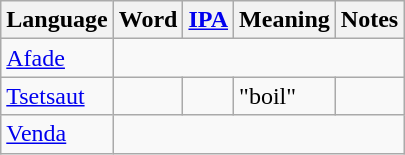<table class=wikitable>
<tr>
<th colspan=2>Language</th>
<th>Word</th>
<th><a href='#'>IPA</a></th>
<th>Meaning</th>
<th>Notes</th>
</tr>
<tr>
<td colspan=2><a href='#'>Afade</a></td>
<td colspan=4></td>
</tr>
<tr>
<td colspan=2><a href='#'>Tsetsaut</a></td>
<td></td>
<td></td>
<td>"boil"</td>
<td></td>
</tr>
<tr>
<td colspan=2><a href='#'>Venda</a></td>
<td colspan=4></td>
</tr>
</table>
